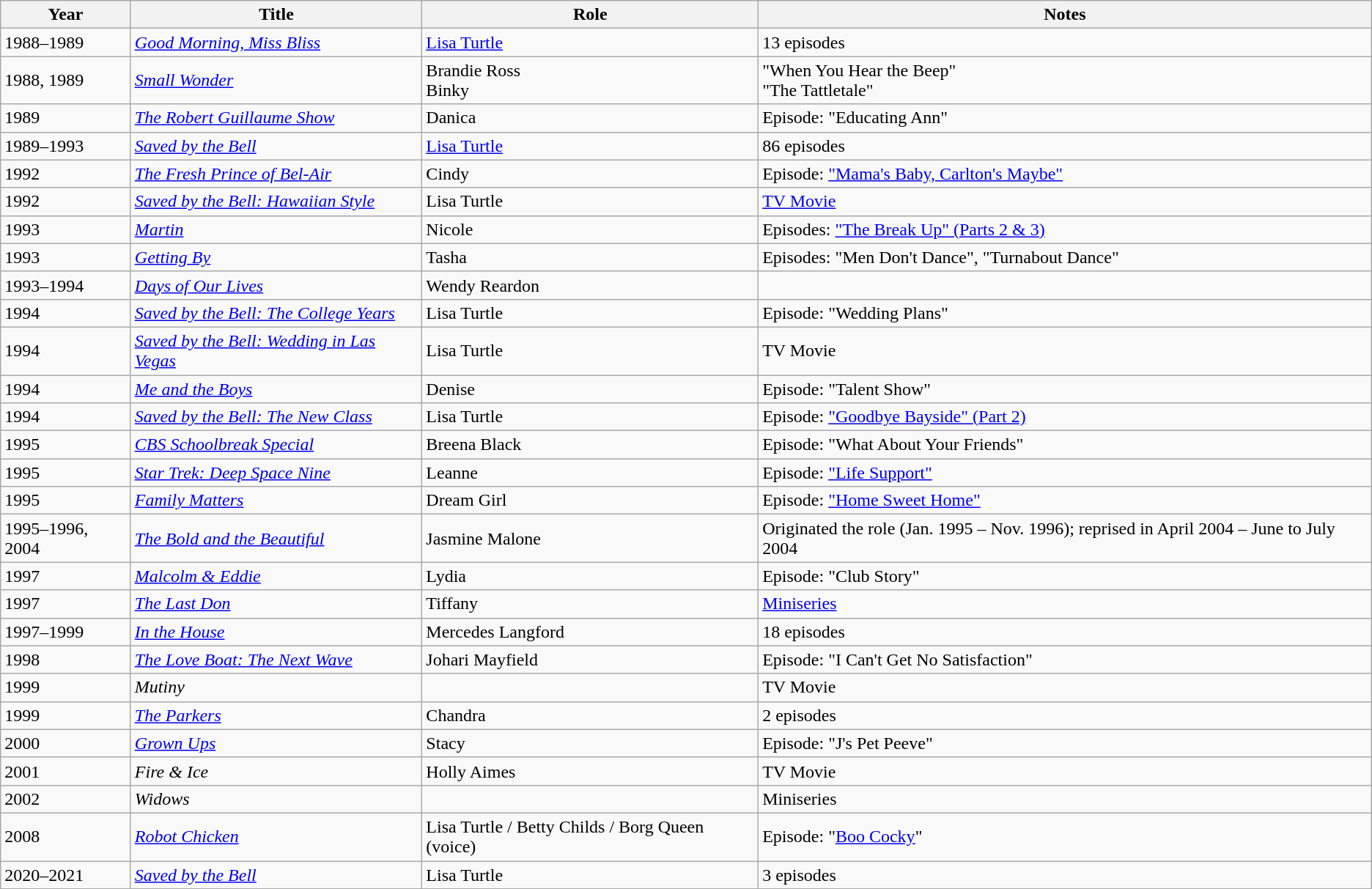<table class = "wikitable sortable">
<tr>
<th>Year</th>
<th>Title</th>
<th>Role</th>
<th class="unsortable">Notes</th>
</tr>
<tr>
<td>1988–1989</td>
<td><em><a href='#'>Good Morning, Miss Bliss</a></em></td>
<td><a href='#'>Lisa Turtle</a></td>
<td>13 episodes</td>
</tr>
<tr>
<td>1988, 1989</td>
<td><em><a href='#'>Small Wonder</a></em></td>
<td>Brandie Ross<br>Binky</td>
<td>"When You Hear the Beep"<br>"The Tattletale"</td>
</tr>
<tr>
<td>1989</td>
<td><em><a href='#'>The Robert Guillaume Show</a></em></td>
<td>Danica</td>
<td>Episode: "Educating Ann"</td>
</tr>
<tr>
<td>1989–1993</td>
<td><em><a href='#'>Saved by the Bell</a></em></td>
<td><a href='#'>Lisa Turtle</a></td>
<td>86 episodes</td>
</tr>
<tr>
<td>1992</td>
<td><em><a href='#'>The Fresh Prince of Bel-Air</a></em></td>
<td>Cindy</td>
<td>Episode: <a href='#'>"Mama's Baby, Carlton's Maybe"</a></td>
</tr>
<tr>
<td>1992</td>
<td><em><a href='#'>Saved by the Bell: Hawaiian Style</a></em></td>
<td>Lisa Turtle</td>
<td><a href='#'>TV Movie</a></td>
</tr>
<tr>
<td>1993</td>
<td><em><a href='#'>Martin</a></em></td>
<td>Nicole</td>
<td>Episodes: <a href='#'>"The Break Up" (Parts 2 & 3)</a></td>
</tr>
<tr>
<td>1993</td>
<td><em><a href='#'>Getting By</a></em></td>
<td>Tasha</td>
<td>Episodes: "Men Don't Dance", "Turnabout Dance"</td>
</tr>
<tr>
<td>1993–1994</td>
<td><em><a href='#'>Days of Our Lives</a></em></td>
<td>Wendy Reardon</td>
<td></td>
</tr>
<tr>
<td>1994</td>
<td><em><a href='#'>Saved by the Bell: The College Years</a></em></td>
<td>Lisa Turtle</td>
<td>Episode: "Wedding Plans"</td>
</tr>
<tr>
<td>1994</td>
<td><em><a href='#'>Saved by the Bell: Wedding in Las Vegas</a></em></td>
<td>Lisa Turtle</td>
<td>TV Movie</td>
</tr>
<tr>
<td>1994</td>
<td><em><a href='#'>Me and the Boys</a></em></td>
<td>Denise</td>
<td>Episode: "Talent Show"</td>
</tr>
<tr>
<td>1994</td>
<td><em><a href='#'>Saved by the Bell: The New Class</a></em></td>
<td>Lisa Turtle</td>
<td>Episode: <a href='#'>"Goodbye Bayside" (Part 2)</a></td>
</tr>
<tr>
<td>1995</td>
<td><em><a href='#'>CBS Schoolbreak Special</a></em></td>
<td>Breena Black</td>
<td>Episode: "What About Your Friends"</td>
</tr>
<tr>
<td>1995</td>
<td><em><a href='#'>Star Trek: Deep Space Nine</a></em></td>
<td>Leanne</td>
<td>Episode: <a href='#'>"Life Support"</a></td>
</tr>
<tr>
<td>1995</td>
<td><em><a href='#'>Family Matters</a></em></td>
<td>Dream Girl</td>
<td>Episode: <a href='#'>"Home Sweet Home"</a></td>
</tr>
<tr>
<td>1995–1996, 2004</td>
<td><em><a href='#'>The Bold and the Beautiful</a></em></td>
<td>Jasmine Malone</td>
<td>Originated the role (Jan. 1995 – Nov. 1996); reprised in April 2004 – June to July 2004</td>
</tr>
<tr>
<td>1997</td>
<td><em><a href='#'>Malcolm & Eddie</a></em></td>
<td>Lydia</td>
<td>Episode: "Club Story"</td>
</tr>
<tr>
<td>1997</td>
<td><em><a href='#'>The Last Don</a></em></td>
<td>Tiffany</td>
<td><a href='#'>Miniseries</a></td>
</tr>
<tr>
<td>1997–1999</td>
<td><em><a href='#'>In the House</a></em></td>
<td>Mercedes Langford</td>
<td>18 episodes</td>
</tr>
<tr>
<td>1998</td>
<td><em><a href='#'>The Love Boat: The Next Wave</a></em></td>
<td>Johari Mayfield</td>
<td>Episode: "I Can't Get No Satisfaction"</td>
</tr>
<tr>
<td>1999</td>
<td><em>Mutiny</em></td>
<td></td>
<td>TV Movie</td>
</tr>
<tr>
<td>1999</td>
<td><em><a href='#'>The Parkers</a></em></td>
<td>Chandra</td>
<td>2 episodes</td>
</tr>
<tr>
<td>2000</td>
<td><em><a href='#'>Grown Ups</a></em></td>
<td>Stacy</td>
<td>Episode: "J's Pet Peeve"</td>
</tr>
<tr>
<td>2001</td>
<td><em>Fire & Ice</em></td>
<td>Holly Aimes</td>
<td>TV Movie</td>
</tr>
<tr>
<td>2002</td>
<td><em>Widows</em></td>
<td></td>
<td>Miniseries</td>
</tr>
<tr>
<td>2008</td>
<td><em><a href='#'>Robot Chicken</a></em></td>
<td>Lisa Turtle / Betty Childs / Borg Queen (voice)</td>
<td>Episode: "<a href='#'>Boo Cocky</a>"</td>
</tr>
<tr>
<td>2020–2021</td>
<td><em><a href='#'>Saved by the Bell</a></em></td>
<td>Lisa Turtle</td>
<td>3 episodes</td>
</tr>
</table>
